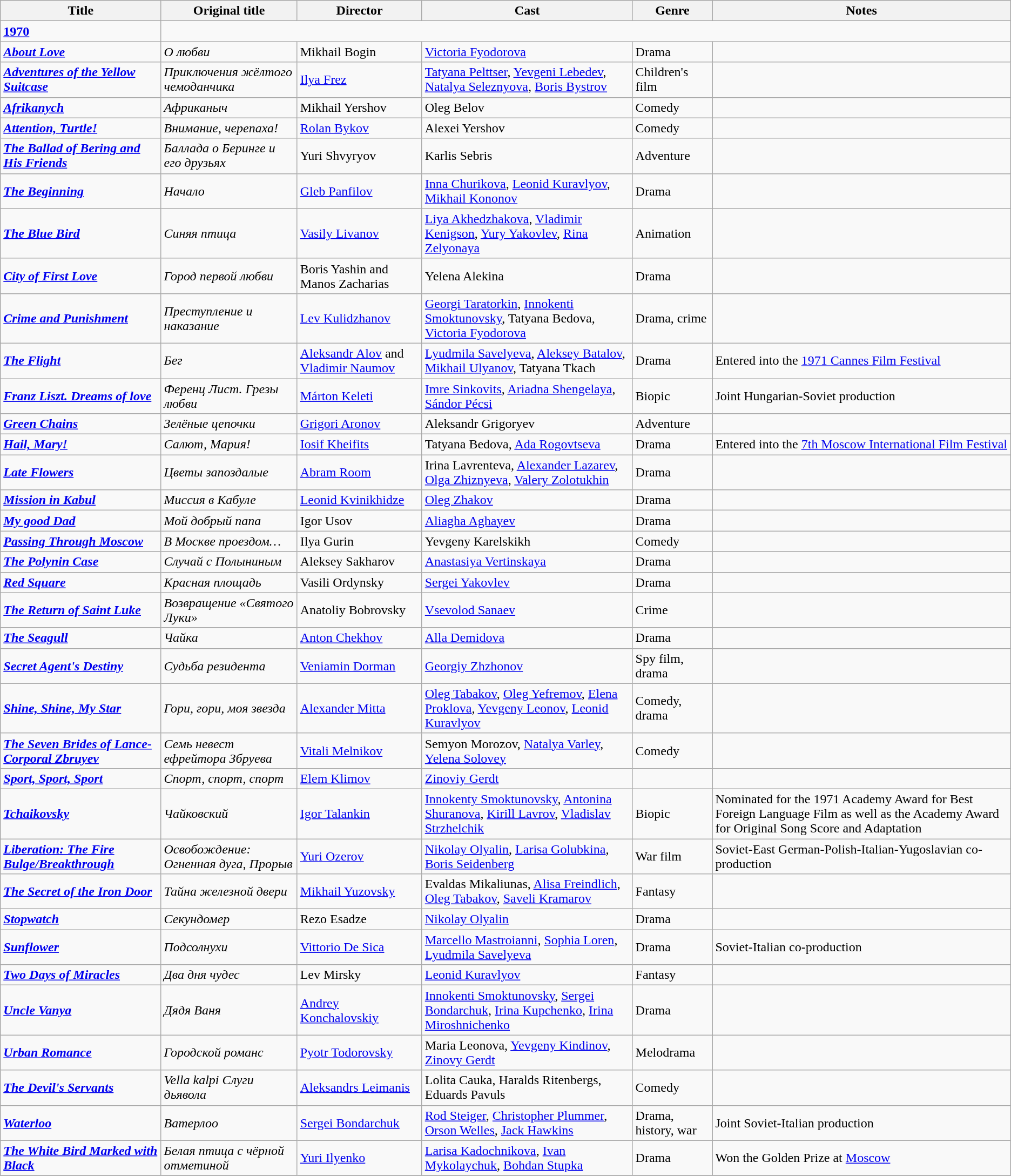<table class="wikitable">
<tr>
<th>Title</th>
<th>Original title</th>
<th>Director</th>
<th>Cast</th>
<th>Genre</th>
<th>Notes</th>
</tr>
<tr>
<td><strong><a href='#'>1970</a></strong></td>
</tr>
<tr>
<td><strong><em><a href='#'>About Love</a></em></strong></td>
<td><em>О любви</em></td>
<td>Mikhail Bogin</td>
<td><a href='#'>Victoria Fyodorova</a></td>
<td>Drama</td>
<td></td>
</tr>
<tr>
<td><strong><em><a href='#'>Adventures of the Yellow Suitcase</a></em></strong></td>
<td><em>Приключения жёлтого чемоданчика</em></td>
<td><a href='#'>Ilya Frez</a></td>
<td><a href='#'>Tatyana Pelttser</a>, <a href='#'>Yevgeni Lebedev</a>, <a href='#'>Natalya Seleznyova</a>, <a href='#'>Boris Bystrov</a></td>
<td>Children's film</td>
<td></td>
</tr>
<tr>
<td><strong><em><a href='#'>Afrikanych</a></em></strong></td>
<td><em>Африканыч</em></td>
<td>Mikhail Yershov</td>
<td>Oleg Belov</td>
<td>Comedy</td>
<td></td>
</tr>
<tr>
<td><strong><em><a href='#'>Attention, Turtle!</a></em></strong></td>
<td><em>Внимание, черепаха!</em></td>
<td><a href='#'>Rolan Bykov</a></td>
<td>Alexei Yershov</td>
<td>Comedy</td>
<td></td>
</tr>
<tr>
<td><strong><em><a href='#'>The Ballad of Bering and His Friends</a></em></strong></td>
<td><em>Баллада о Беринге и его друзьях</em></td>
<td>Yuri Shvyryov</td>
<td>Karlis Sebris</td>
<td>Adventure</td>
<td></td>
</tr>
<tr>
<td><strong><em><a href='#'>The Beginning</a></em></strong></td>
<td><em>Начало</em></td>
<td><a href='#'>Gleb Panfilov</a></td>
<td><a href='#'>Inna Churikova</a>, <a href='#'>Leonid Kuravlyov</a>, <a href='#'>Mikhail Kononov</a></td>
<td>Drama</td>
<td></td>
</tr>
<tr>
<td><strong><em><a href='#'>The Blue Bird</a></em></strong></td>
<td><em>Синяя птица</em></td>
<td><a href='#'>Vasily Livanov</a></td>
<td><a href='#'>Liya Akhedzhakova</a>, <a href='#'>Vladimir Kenigson</a>, <a href='#'>Yury Yakovlev</a>, <a href='#'>Rina Zelyonaya</a></td>
<td>Animation</td>
<td></td>
</tr>
<tr>
<td><strong><em><a href='#'>City of First Love</a></em></strong></td>
<td><em>Город первой любви</em></td>
<td>Boris Yashin and Manos Zacharias</td>
<td>Yelena Alekina</td>
<td>Drama</td>
<td></td>
</tr>
<tr>
<td><strong><em><a href='#'>Crime and Punishment</a></em></strong></td>
<td><em>Преступление и наказание</em></td>
<td><a href='#'>Lev Kulidzhanov</a></td>
<td><a href='#'>Georgi Taratorkin</a>, <a href='#'>Innokenti Smoktunovsky</a>, Tatyana Bedova, <a href='#'>Victoria Fyodorova</a></td>
<td>Drama, crime</td>
<td></td>
</tr>
<tr>
<td><strong><em><a href='#'>The Flight</a></em></strong></td>
<td><em>Бег</em></td>
<td><a href='#'>Aleksandr Alov</a> and <a href='#'>Vladimir Naumov</a></td>
<td><a href='#'>Lyudmila Savelyeva</a>, <a href='#'>Aleksey Batalov</a>, <a href='#'>Mikhail Ulyanov</a>, Tatyana Tkach</td>
<td>Drama</td>
<td>Entered into the <a href='#'>1971 Cannes Film Festival</a></td>
</tr>
<tr>
<td><strong><em><a href='#'>Franz Liszt. Dreams of love</a></em></strong></td>
<td><em>Ференц Лист. Грезы любви</em></td>
<td><a href='#'>Márton Keleti</a></td>
<td><a href='#'>Imre Sinkovits</a>, <a href='#'>Ariadna Shengelaya</a>, <a href='#'>Sándor Pécsi</a></td>
<td>Biopic</td>
<td>Joint Hungarian-Soviet production</td>
</tr>
<tr>
<td><strong><em><a href='#'>Green Chains</a></em></strong></td>
<td><em>Зелёные цепочки</em></td>
<td><a href='#'>Grigori Aronov</a></td>
<td>Aleksandr Grigoryev</td>
<td>Adventure</td>
<td></td>
</tr>
<tr>
<td><strong><em><a href='#'>Hail, Mary!</a></em></strong></td>
<td><em>Салют, Мария!</em></td>
<td><a href='#'>Iosif Kheifits</a></td>
<td>Tatyana Bedova, <a href='#'>Ada Rogovtseva</a></td>
<td>Drama</td>
<td>Entered into the <a href='#'>7th Moscow International Film Festival</a></td>
</tr>
<tr>
<td><strong><em><a href='#'>Late Flowers</a></em></strong></td>
<td><em>Цветы запоздалые</em></td>
<td><a href='#'>Abram Room</a></td>
<td>Irina Lavrenteva, <a href='#'>Alexander Lazarev</a>, <a href='#'>Olga Zhiznyeva</a>, <a href='#'>Valery Zolotukhin</a></td>
<td>Drama</td>
<td></td>
</tr>
<tr>
<td><strong><em><a href='#'>Mission in Kabul</a></em></strong></td>
<td><em>Миссия в Кабуле</em></td>
<td><a href='#'>Leonid Kvinikhidze</a></td>
<td><a href='#'>Oleg Zhakov</a></td>
<td>Drama</td>
<td></td>
</tr>
<tr>
<td><strong><em><a href='#'>My good Dad</a></em></strong></td>
<td><em>Мой добрый папа</em></td>
<td>Igor Usov</td>
<td><a href='#'>Aliagha Aghayev</a></td>
<td>Drama</td>
<td></td>
</tr>
<tr>
<td><strong><em><a href='#'>Passing Through Moscow</a></em></strong></td>
<td><em>В Москве проездом…</em></td>
<td>Ilya Gurin</td>
<td>Yevgeny Karelskikh</td>
<td>Comedy</td>
<td></td>
</tr>
<tr>
<td><strong><em><a href='#'>The Polynin Case</a></em></strong></td>
<td><em>Случай с Полыниным</em></td>
<td>Aleksey Sakharov</td>
<td><a href='#'>Anastasiya Vertinskaya</a></td>
<td>Drama</td>
<td></td>
</tr>
<tr>
<td><strong><em><a href='#'>Red Square</a></em></strong></td>
<td><em>Красная площадь</em></td>
<td>Vasili Ordynsky</td>
<td><a href='#'>Sergei Yakovlev</a></td>
<td>Drama</td>
<td></td>
</tr>
<tr>
<td><strong><em><a href='#'>The Return of Saint Luke</a></em></strong></td>
<td><em>Возвращение «Святого Луки»</em></td>
<td>Anatoliy Bobrovsky</td>
<td><a href='#'>Vsevolod Sanaev</a></td>
<td>Crime</td>
<td></td>
</tr>
<tr>
<td><strong><em><a href='#'>The Seagull</a></em></strong></td>
<td><em>Чайка</em></td>
<td><a href='#'>Anton Chekhov</a></td>
<td><a href='#'>Alla Demidova</a></td>
<td>Drama</td>
<td></td>
</tr>
<tr>
<td><strong><em><a href='#'>Secret Agent's Destiny</a></em></strong></td>
<td><em>Судьба резидента</em></td>
<td><a href='#'>Veniamin Dorman</a></td>
<td><a href='#'>Georgiy Zhzhonov</a></td>
<td>Spy film, drama</td>
<td></td>
</tr>
<tr>
<td><strong><em><a href='#'>Shine, Shine, My Star</a></em></strong></td>
<td><em> Гори, гори, моя звезда</em></td>
<td><a href='#'>Alexander Mitta</a></td>
<td><a href='#'>Oleg Tabakov</a>, <a href='#'>Oleg Yefremov</a>, <a href='#'>Elena Proklova</a>, <a href='#'>Yevgeny Leonov</a>, <a href='#'>Leonid Kuravlyov</a></td>
<td>Comedy, drama</td>
<td></td>
</tr>
<tr>
<td><strong><em><a href='#'>The Seven Brides of Lance-Corporal Zbruyev</a></em></strong></td>
<td><em>Семь невест ефрейтора Збруева</em></td>
<td><a href='#'>Vitali Melnikov</a></td>
<td>Semyon Morozov, <a href='#'>Natalya Varley</a>, <a href='#'>Yelena Solovey</a></td>
<td>Comedy</td>
<td></td>
</tr>
<tr>
<td><strong><em><a href='#'>Sport, Sport, Sport</a></em></strong></td>
<td><em>Спорт, спорт, спорт</em></td>
<td><a href='#'>Elem Klimov</a></td>
<td><a href='#'>Zinoviy Gerdt</a></td>
<td></td>
<td></td>
</tr>
<tr>
<td><strong><em><a href='#'>Tchaikovsky</a></em></strong></td>
<td><em>Чайковский</em></td>
<td><a href='#'>Igor Talankin</a></td>
<td><a href='#'>Innokenty Smoktunovsky</a>, <a href='#'>Antonina Shuranova</a>, <a href='#'>Kirill Lavrov</a>, <a href='#'>Vladislav Strzhelchik</a></td>
<td>Biopic</td>
<td>Nominated for the 1971 Academy Award for Best Foreign Language Film as well as the Academy Award for Original Song Score and Adaptation</td>
</tr>
<tr>
<td><strong><em><a href='#'>Liberation: The Fire Bulge/Breakthrough</a></em></strong></td>
<td><em>Освобождение: Огненная дуга, Прорыв</em></td>
<td><a href='#'>Yuri Ozerov</a></td>
<td><a href='#'>Nikolay Olyalin</a>, <a href='#'>Larisa Golubkina</a>, <a href='#'>Boris Seidenberg</a></td>
<td>War film</td>
<td>Soviet-East German-Polish-Italian-Yugoslavian co-production</td>
</tr>
<tr>
<td><strong><em><a href='#'>The Secret of the Iron Door</a></em></strong></td>
<td><em>Тайна железной двери</em></td>
<td><a href='#'>Mikhail Yuzovsky</a></td>
<td>Evaldas Mikaliunas, <a href='#'>Alisa Freindlich</a>, <a href='#'>Oleg Tabakov</a>, <a href='#'>Saveli Kramarov</a></td>
<td>Fantasy</td>
<td></td>
</tr>
<tr>
<td><strong><em><a href='#'>Stopwatch</a></em></strong></td>
<td><em>Секундомер</em></td>
<td>Rezo Esadze</td>
<td><a href='#'>Nikolay Olyalin</a></td>
<td>Drama</td>
<td></td>
</tr>
<tr>
<td><strong><em><a href='#'>Sunflower</a></em></strong></td>
<td><em>Подсолнухи</em></td>
<td><a href='#'>Vittorio De Sica</a></td>
<td><a href='#'>Marcello Mastroianni</a>, <a href='#'>Sophia Loren</a>, <a href='#'>Lyudmila Savelyeva</a></td>
<td>Drama</td>
<td>Soviet-Italian co-production</td>
</tr>
<tr>
<td><strong><em><a href='#'>Two Days of Miracles</a></em></strong></td>
<td><em>Два дня чудес</em></td>
<td>Lev Mirsky</td>
<td><a href='#'>Leonid Kuravlyov</a></td>
<td>Fantasy</td>
<td></td>
</tr>
<tr>
<td><strong><em><a href='#'>Uncle Vanya</a></em></strong></td>
<td><em>Дядя Ваня</em></td>
<td><a href='#'>Andrey Konchalovskiy</a></td>
<td><a href='#'>Innokenti Smoktunovsky</a>, <a href='#'>Sergei Bondarchuk</a>, <a href='#'>Irina Kupchenko</a>, <a href='#'>Irina Miroshnichenko</a></td>
<td>Drama</td>
<td></td>
</tr>
<tr>
<td><strong><em><a href='#'>Urban Romance</a></em></strong></td>
<td><em>Городской романс</em></td>
<td><a href='#'>Pyotr Todorovsky</a></td>
<td>Maria Leonova, <a href='#'>Yevgeny Kindinov</a>, <a href='#'>Zinovy Gerdt</a></td>
<td>Melodrama</td>
<td></td>
</tr>
<tr>
<td><strong><em><a href='#'>The Devil's Servants</a></em></strong></td>
<td><em>Vella kalpi</em> <em>Слуги дьявола</em></td>
<td><a href='#'>Aleksandrs Leimanis</a></td>
<td>Lolita Cauka, Haralds Ritenbergs, Eduards Pavuls</td>
<td>Comedy</td>
<td></td>
</tr>
<tr>
<td><strong><em><a href='#'>Waterloo</a></em></strong></td>
<td><em>Ватерлоо</em></td>
<td><a href='#'>Sergei Bondarchuk</a></td>
<td><a href='#'>Rod Steiger</a>, <a href='#'>Christopher Plummer</a>, <a href='#'>Orson Welles</a>, <a href='#'>Jack Hawkins</a></td>
<td>Drama, history, war</td>
<td>Joint Soviet-Italian production</td>
</tr>
<tr>
<td><strong><em><a href='#'>The White Bird Marked with Black</a></em></strong></td>
<td><em>Белая птица с чёрной отметиной</em></td>
<td><a href='#'>Yuri Ilyenko</a></td>
<td><a href='#'>Larisa Kadochnikova</a>, <a href='#'>Ivan Mykolaychuk</a>, <a href='#'>Bohdan Stupka</a></td>
<td>Drama</td>
<td>Won the Golden Prize at <a href='#'>Moscow</a></td>
</tr>
<tr>
</tr>
</table>
